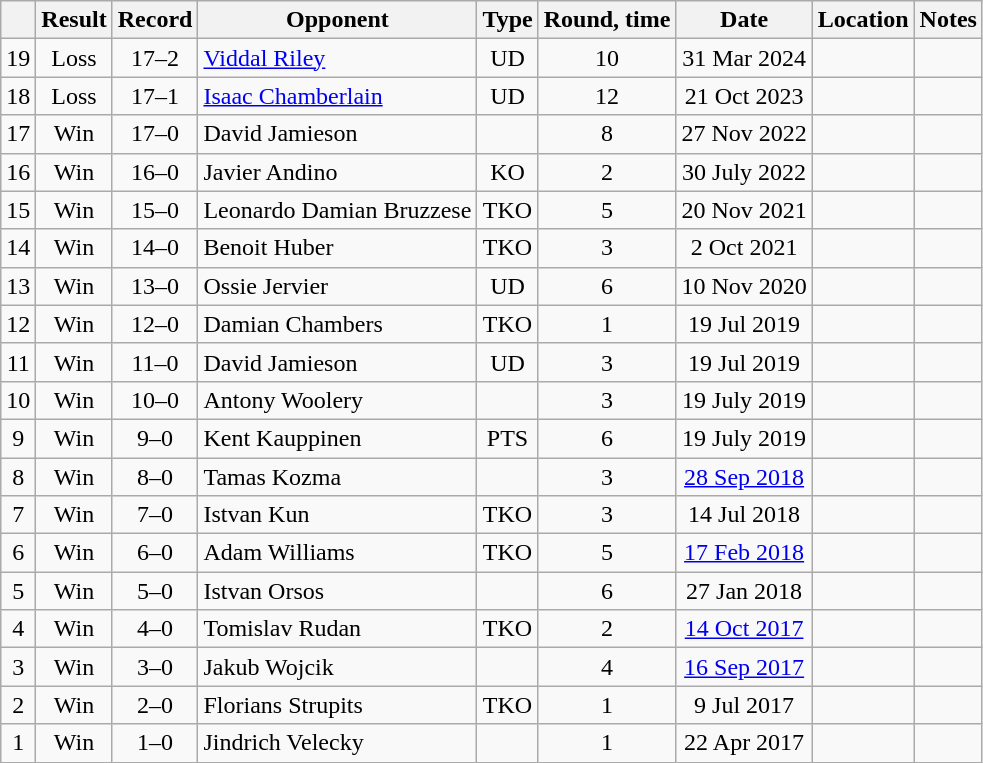<table class="wikitable" style="text-align:center">
<tr>
<th></th>
<th>Result</th>
<th>Record</th>
<th>Opponent</th>
<th>Type</th>
<th>Round, time</th>
<th>Date</th>
<th>Location</th>
<th>Notes</th>
</tr>
<tr>
<td>19</td>
<td>Loss</td>
<td>17–2</td>
<td style="text-align:left;"><a href='#'>Viddal Riley</a></td>
<td>UD</td>
<td>10</td>
<td>31 Mar 2024</td>
<td style="text-align:left;"></td>
<td style="text-align:left;"></td>
</tr>
<tr>
<td>18</td>
<td>Loss</td>
<td>17–1</td>
<td style="text-align:left;"><a href='#'>Isaac Chamberlain</a></td>
<td>UD</td>
<td>12</td>
<td>21 Oct 2023</td>
<td style="text-align:left;"></td>
<td style="text-align:left;"></td>
</tr>
<tr>
<td>17</td>
<td>Win</td>
<td>17–0</td>
<td style="text-align:left;">David Jamieson</td>
<td></td>
<td>8</td>
<td>27 Nov 2022</td>
<td style="text-align:left;"></td>
<td style="text-align:left;"></td>
</tr>
<tr>
<td>16</td>
<td>Win</td>
<td>16–0</td>
<td style="text-align:left;">Javier Andino</td>
<td>KO</td>
<td>2</td>
<td>30 July 2022</td>
<td style="text-align:left;"></td>
<td style="text-align:left;"></td>
</tr>
<tr>
<td>15</td>
<td>Win</td>
<td>15–0</td>
<td style="text-align:left;">Leonardo Damian Bruzzese</td>
<td>TKO</td>
<td>5</td>
<td>20 Nov 2021</td>
<td style="text-align:left;"></td>
<td style="text-align:left;"></td>
</tr>
<tr>
<td>14</td>
<td>Win</td>
<td>14–0</td>
<td style="text-align:left;">Benoit Huber</td>
<td>TKO</td>
<td>3</td>
<td>2 Oct 2021</td>
<td style="text-align:left;"></td>
<td style="text-align:left;"></td>
</tr>
<tr>
<td>13</td>
<td>Win</td>
<td>13–0</td>
<td style="text-align:left;">Ossie Jervier</td>
<td>UD</td>
<td>6</td>
<td>10 Nov 2020</td>
<td style="text-align:left;"></td>
<td style="text-align:left;"></td>
</tr>
<tr>
<td>12</td>
<td>Win</td>
<td>12–0</td>
<td style="text-align:left;">Damian Chambers</td>
<td>TKO</td>
<td>1</td>
<td>19 Jul 2019</td>
<td style="text-align:left;"></td>
<td style="text-align:left;"></td>
</tr>
<tr>
<td>11</td>
<td>Win</td>
<td>11–0</td>
<td style="text-align:left;">David Jamieson</td>
<td>UD</td>
<td>3</td>
<td>19 Jul 2019</td>
<td style="text-align:left;"></td>
<td style="text-align:left;"></td>
</tr>
<tr>
<td>10</td>
<td>Win</td>
<td>10–0</td>
<td style="text-align:left;">Antony Woolery</td>
<td></td>
<td>3</td>
<td>19 July 2019</td>
<td style="text-align:left;"></td>
<td style="text-align:left;"></td>
</tr>
<tr>
<td>9</td>
<td>Win</td>
<td>9–0</td>
<td style="text-align:left;">Kent Kauppinen</td>
<td>PTS</td>
<td>6</td>
<td>19 July 2019</td>
<td style="text-align:left;"></td>
<td style="text-align:left;"></td>
</tr>
<tr>
<td>8</td>
<td>Win</td>
<td>8–0</td>
<td style="text-align:left;">Tamas Kozma</td>
<td></td>
<td>3</td>
<td><a href='#'>28 Sep 2018</a></td>
<td style="text-align:left;"></td>
<td style="text-align:left;"></td>
</tr>
<tr>
<td>7</td>
<td>Win</td>
<td>7–0</td>
<td style="text-align:left;">Istvan Kun</td>
<td>TKO</td>
<td>3</td>
<td>14 Jul 2018</td>
<td style="text-align:left;"></td>
<td style="text-align:left;"></td>
</tr>
<tr>
<td>6</td>
<td>Win</td>
<td>6–0</td>
<td style="text-align:left;">Adam Williams</td>
<td>TKO</td>
<td>5</td>
<td><a href='#'>17 Feb 2018</a></td>
<td style="text-align:left;"></td>
<td style="text-align:left;"></td>
</tr>
<tr>
<td>5</td>
<td>Win</td>
<td>5–0</td>
<td style="text-align:left;">Istvan Orsos</td>
<td></td>
<td>6</td>
<td>27 Jan 2018</td>
<td style="text-align:left;"></td>
<td style="text-align:left;"></td>
</tr>
<tr>
<td>4</td>
<td>Win</td>
<td>4–0</td>
<td style="text-align:left;">Tomislav Rudan</td>
<td>TKO</td>
<td>2</td>
<td><a href='#'>14 Oct 2017</a></td>
<td style="text-align:left;"></td>
<td style="text-align:left;"></td>
</tr>
<tr>
<td>3</td>
<td>Win</td>
<td>3–0</td>
<td style="text-align:left;">Jakub Wojcik</td>
<td></td>
<td>4</td>
<td><a href='#'>16 Sep 2017</a></td>
<td style="text-align:left;"></td>
<td style="text-align:left;"></td>
</tr>
<tr>
<td>2</td>
<td>Win</td>
<td>2–0</td>
<td style="text-align:left;">Florians Strupits</td>
<td>TKO</td>
<td>1</td>
<td>9 Jul 2017</td>
<td style="text-align:left;"></td>
<td style="text-align:left;"></td>
</tr>
<tr>
<td>1</td>
<td>Win</td>
<td>1–0</td>
<td style="text-align:left;">Jindrich Velecky</td>
<td></td>
<td>1</td>
<td>22 Apr 2017</td>
<td style="text-align:left;"></td>
<td style="text-align:left;"></td>
</tr>
</table>
